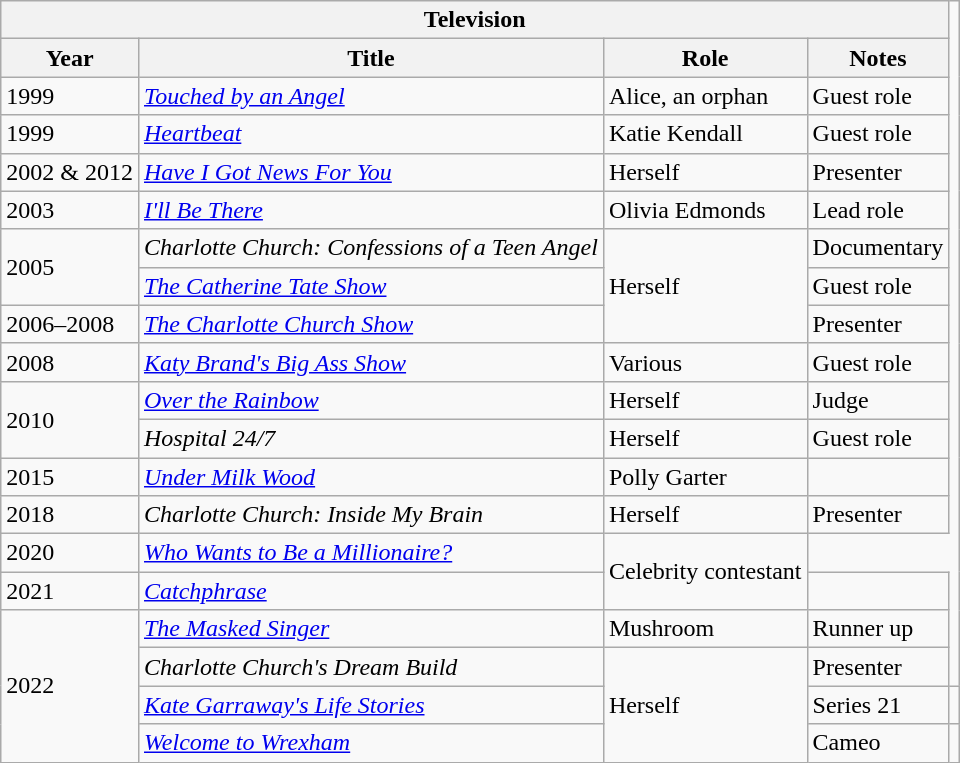<table class="wikitable" style="font-size:100%;">
<tr style="text-align:center;">
<th colspan=4>Television</th>
</tr>
<tr style="text-align:center;">
<th>Year</th>
<th>Title</th>
<th>Role</th>
<th>Notes</th>
</tr>
<tr>
<td>1999</td>
<td><em><a href='#'>Touched by an Angel</a></em></td>
<td>Alice, an orphan</td>
<td>Guest role</td>
</tr>
<tr>
<td>1999</td>
<td><em><a href='#'>Heartbeat</a></em></td>
<td>Katie Kendall</td>
<td>Guest role</td>
</tr>
<tr>
<td>2002 & 2012</td>
<td><em><a href='#'>Have I Got News For You</a></em></td>
<td>Herself</td>
<td>Presenter</td>
</tr>
<tr>
<td>2003</td>
<td><em><a href='#'>I'll Be There</a></em></td>
<td>Olivia Edmonds</td>
<td>Lead role</td>
</tr>
<tr>
<td rowspan=2>2005</td>
<td><em>Charlotte Church: Confessions of a Teen Angel</em></td>
<td rowspan=3>Herself</td>
<td>Documentary</td>
</tr>
<tr>
<td><em><a href='#'>The Catherine Tate Show</a></em></td>
<td>Guest role</td>
</tr>
<tr>
<td>2006–2008</td>
<td><em><a href='#'>The Charlotte Church Show</a></em></td>
<td>Presenter</td>
</tr>
<tr>
<td>2008</td>
<td><em><a href='#'>Katy Brand's Big Ass Show</a></em></td>
<td>Various</td>
<td>Guest role</td>
</tr>
<tr>
<td rowspan=2>2010</td>
<td><em><a href='#'>Over the Rainbow</a></em></td>
<td>Herself</td>
<td>Judge</td>
</tr>
<tr>
<td><em>Hospital 24/7</em></td>
<td>Herself</td>
<td>Guest role</td>
</tr>
<tr>
<td>2015</td>
<td><em><a href='#'>Under Milk Wood</a></em></td>
<td>Polly Garter</td>
<td></td>
</tr>
<tr>
<td>2018</td>
<td><em>Charlotte Church: Inside My Brain</em></td>
<td>Herself</td>
<td>Presenter</td>
</tr>
<tr>
<td>2020</td>
<td><em><a href='#'>Who Wants to Be a Millionaire?</a></em></td>
<td rowspan=2>Celebrity contestant</td>
</tr>
<tr>
<td>2021</td>
<td><em><a href='#'>Catchphrase</a></em></td>
<td></td>
</tr>
<tr>
<td rowspan=4>2022</td>
<td><em><a href='#'>The Masked Singer</a></em></td>
<td>Mushroom</td>
<td>Runner up</td>
</tr>
<tr>
<td><em>Charlotte Church's Dream Build</em></td>
<td rowspan=3>Herself</td>
<td>Presenter</td>
</tr>
<tr>
<td><em><a href='#'>Kate Garraway's Life Stories</a></em></td>
<td>Series 21</td>
<td></td>
</tr>
<tr>
<td><em><a href='#'>Welcome to Wrexham</a></em></td>
<td>Cameo</td>
<td></td>
</tr>
</table>
